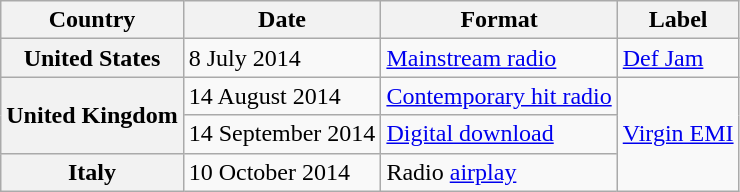<table class="wikitable plainrowheaders">
<tr>
<th scope="col">Country</th>
<th scope="col">Date</th>
<th scope="col">Format</th>
<th scope="col">Label</th>
</tr>
<tr>
<th scope="row">United States</th>
<td>8 July 2014</td>
<td><a href='#'>Mainstream radio</a></td>
<td><a href='#'>Def Jam</a></td>
</tr>
<tr>
<th scope="row" rowspan="2">United Kingdom</th>
<td>14 August 2014</td>
<td><a href='#'>Contemporary hit radio</a></td>
<td rowspan="3"><a href='#'>Virgin EMI</a></td>
</tr>
<tr>
<td>14 September 2014</td>
<td><a href='#'>Digital download</a></td>
</tr>
<tr>
<th scope="row">Italy</th>
<td>10 October 2014</td>
<td>Radio <a href='#'>airplay</a></td>
</tr>
</table>
